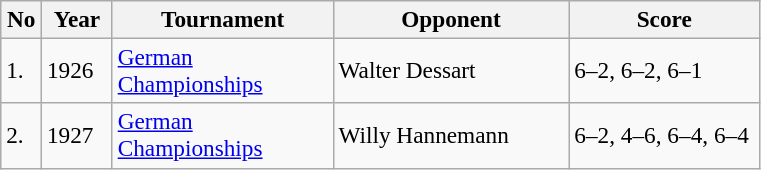<table class="sortable wikitable" style=font-size:97%>
<tr>
<th style="width:20px">No</th>
<th style="width:40px">Year</th>
<th style="width:140px">Tournament</th>
<th style="width:150px">Opponent</th>
<th style="width:120px" class="unsortable">Score</th>
</tr>
<tr>
<td>1.</td>
<td>1926</td>
<td><a href='#'>German Championships</a></td>
<td> Walter Dessart</td>
<td>6–2, 6–2, 6–1</td>
</tr>
<tr>
<td>2.</td>
<td>1927</td>
<td><a href='#'>German Championships</a></td>
<td> Willy Hannemann</td>
<td>6–2, 4–6, 6–4, 6–4</td>
</tr>
</table>
